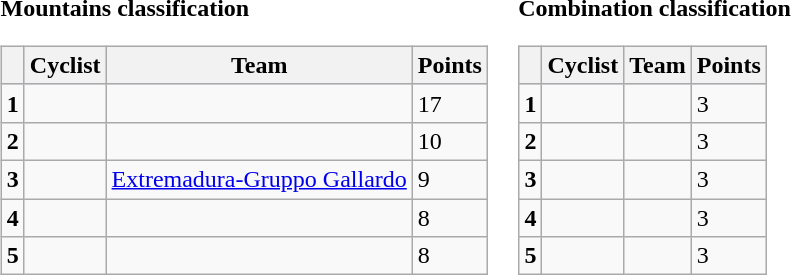<table>
<tr>
<td><strong>Mountains classification</strong><br><table class="wikitable">
<tr style="background:#ccccff;">
<th></th>
<th>Cyclist</th>
<th>Team</th>
<th>Points</th>
</tr>
<tr>
<td><strong>1</strong></td>
<td></td>
<td></td>
<td>17</td>
</tr>
<tr>
<td><strong>2</strong></td>
<td></td>
<td></td>
<td>10</td>
</tr>
<tr>
<td><strong>3</strong></td>
<td></td>
<td><a href='#'>Extremadura-Gruppo Gallardo</a></td>
<td>9</td>
</tr>
<tr>
<td><strong>4</strong></td>
<td></td>
<td></td>
<td>8</td>
</tr>
<tr>
<td><strong>5</strong></td>
<td></td>
<td></td>
<td>8</td>
</tr>
</table>
</td>
<td><strong>Combination classification</strong><br><table class="wikitable">
<tr style="background:#ccccff;">
<th></th>
<th>Cyclist</th>
<th>Team</th>
<th>Points</th>
</tr>
<tr>
<td><strong>1</strong></td>
<td></td>
<td></td>
<td>3</td>
</tr>
<tr>
<td><strong>2</strong></td>
<td></td>
<td></td>
<td>3</td>
</tr>
<tr>
<td><strong>3</strong></td>
<td></td>
<td></td>
<td>3</td>
</tr>
<tr>
<td><strong>4</strong></td>
<td></td>
<td></td>
<td>3</td>
</tr>
<tr>
<td><strong>5</strong></td>
<td></td>
<td></td>
<td>3</td>
</tr>
</table>
</td>
</tr>
</table>
